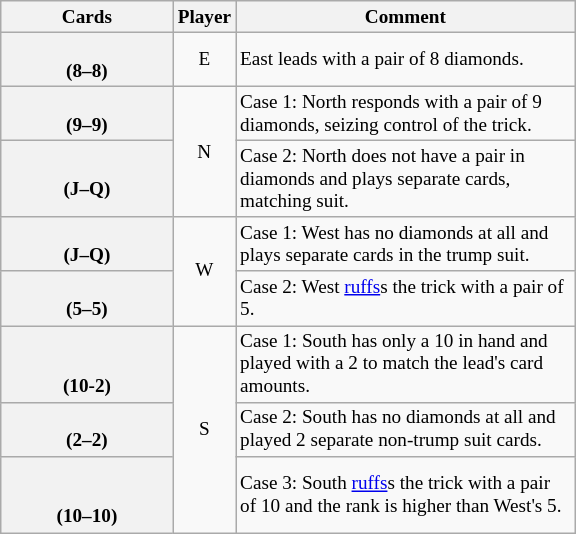<table class="wikitable mw-collapsible collapsed floatright" style="width:30em;text-align:center;font-size:80%;">
<tr>
<th style="width:30%;">Cards</th>
<th>Player</th>
<th>Comment</th>
</tr>
<tr>
<th><br>(8–8)</th>
<td>E</td>
<td style="text-align:left;">East leads with a pair of 8 diamonds.</td>
</tr>
<tr>
<th><br>(9–9)</th>
<td rowspan="2">N</td>
<td style="text-align:left;">Case 1: North responds with a pair of 9 diamonds, seizing control of the trick.</td>
</tr>
<tr>
<th><br>(J–Q)</th>
<td style="text-align:left;">Case 2: North does not have a pair in diamonds and plays separate cards, matching suit.</td>
</tr>
<tr>
<th><br>(J–Q)</th>
<td rowspan="2">W</td>
<td style="text-align:left;">Case 1: West has no diamonds at all and plays separate cards in the trump suit.</td>
</tr>
<tr>
<th><br>(5–5)</th>
<td style="text-align:left;">Case 2: West <a href='#'>ruffs</a>s the trick with a pair of 5.</td>
</tr>
<tr>
<th><br><br>(10-2)</th>
<td rowspan="3">S</td>
<td style="text-align:left;">Case 1: South has only a 10 in hand and played with a 2 to match the lead's card amounts.</td>
</tr>
<tr>
<th><br>(2–2)</th>
<td style="text-align:left;">Case 2: South has no diamonds at all and played 2 separate non-trump suit cards.</td>
</tr>
<tr>
<th><br><br>(10–10)</th>
<td style="text-align:left;">Case 3: South <a href='#'>ruffs</a>s the trick with a pair of 10 and the rank is higher than West's 5.</td>
</tr>
</table>
